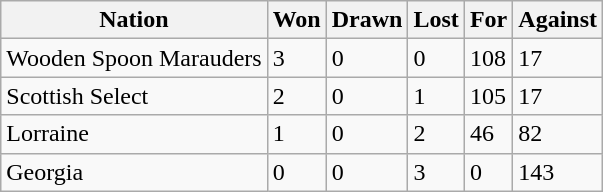<table class="wikitable">
<tr>
<th>Nation</th>
<th>Won</th>
<th>Drawn</th>
<th>Lost</th>
<th>For</th>
<th>Against</th>
</tr>
<tr>
<td>Wooden Spoon Marauders</td>
<td>3</td>
<td>0</td>
<td>0</td>
<td>108</td>
<td>17</td>
</tr>
<tr>
<td>Scottish Select</td>
<td>2</td>
<td>0</td>
<td>1</td>
<td>105</td>
<td>17</td>
</tr>
<tr>
<td>Lorraine</td>
<td>1</td>
<td>0</td>
<td>2</td>
<td>46</td>
<td>82</td>
</tr>
<tr>
<td>Georgia</td>
<td>0</td>
<td>0</td>
<td>3</td>
<td>0</td>
<td>143</td>
</tr>
</table>
